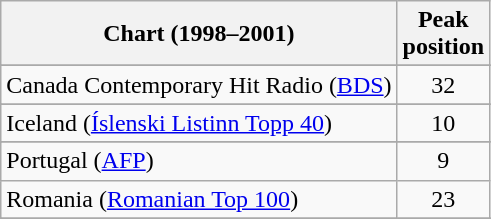<table class="wikitable sortable">
<tr>
<th>Chart (1998–2001)</th>
<th>Peak<br>position</th>
</tr>
<tr>
</tr>
<tr>
</tr>
<tr>
</tr>
<tr>
</tr>
<tr>
</tr>
<tr>
</tr>
<tr>
<td>Canada Contemporary Hit Radio  (<a href='#'>BDS</a>)</td>
<td align="center">32</td>
</tr>
<tr>
</tr>
<tr>
</tr>
<tr>
<td>Iceland (<a href='#'>Íslenski Listinn Topp 40</a>)<br></td>
<td style="text-align:center;">10</td>
</tr>
<tr>
</tr>
<tr>
</tr>
<tr>
</tr>
<tr>
</tr>
<tr>
</tr>
<tr>
<td>Portugal (<a href='#'>AFP</a>)</td>
<td align="center">9</td>
</tr>
<tr>
<td>Romania (<a href='#'>Romanian Top 100</a>)</td>
<td align="center">23</td>
</tr>
<tr>
</tr>
<tr>
</tr>
<tr>
</tr>
<tr>
</tr>
<tr>
</tr>
<tr>
</tr>
<tr>
</tr>
<tr>
</tr>
<tr>
</tr>
</table>
